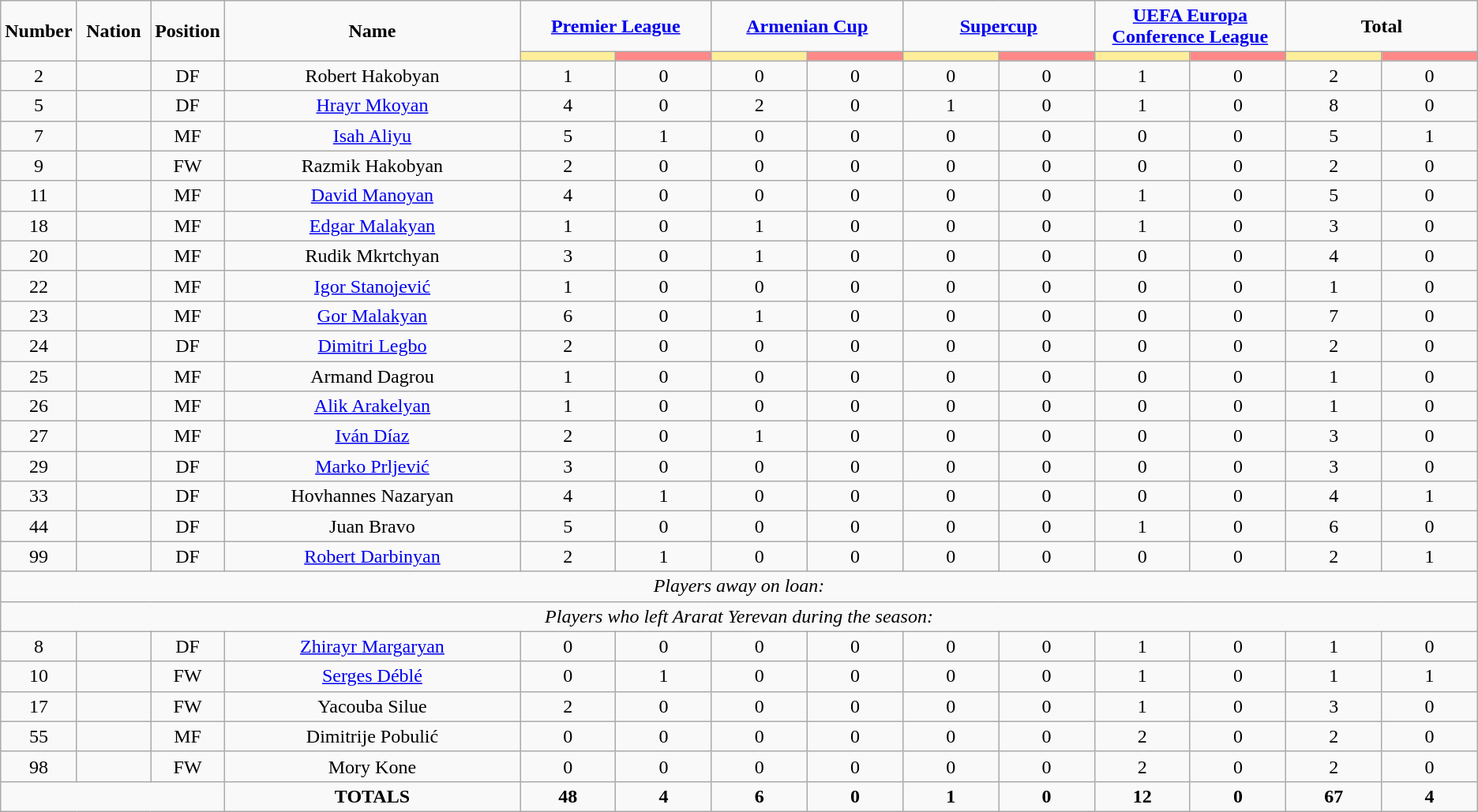<table class="wikitable" style="text-align:center;">
<tr>
<td rowspan="2"  style="width:5%; text-align:center;"><strong>Number</strong></td>
<td rowspan="2"  style="width:5%; text-align:center;"><strong>Nation</strong></td>
<td rowspan="2"  style="width:5%; text-align:center;"><strong>Position</strong></td>
<td rowspan="2"  style="width:20%; text-align:center;"><strong>Name</strong></td>
<td colspan="2" style="text-align:center;"><strong><a href='#'>Premier League</a></strong></td>
<td colspan="2" style="text-align:center;"><strong><a href='#'>Armenian Cup</a></strong></td>
<td colspan="2" style="text-align:center;"><strong><a href='#'>Supercup</a></strong></td>
<td colspan="2" style="text-align:center;"><strong><a href='#'>UEFA Europa Conference League</a></strong></td>
<td colspan="2" style="text-align:center;"><strong>Total</strong></td>
</tr>
<tr>
<th style="width:60px; background:#fe9;"></th>
<th style="width:60px; background:#ff8888;"></th>
<th style="width:60px; background:#fe9;"></th>
<th style="width:60px; background:#ff8888;"></th>
<th style="width:60px; background:#fe9;"></th>
<th style="width:60px; background:#ff8888;"></th>
<th style="width:60px; background:#fe9;"></th>
<th style="width:60px; background:#ff8888;"></th>
<th style="width:60px; background:#fe9;"></th>
<th style="width:60px; background:#ff8888;"></th>
</tr>
<tr>
<td>2</td>
<td></td>
<td>DF</td>
<td>Robert Hakobyan</td>
<td>1</td>
<td>0</td>
<td>0</td>
<td>0</td>
<td>0</td>
<td>0</td>
<td>1</td>
<td>0</td>
<td>2</td>
<td>0</td>
</tr>
<tr>
<td>5</td>
<td></td>
<td>DF</td>
<td><a href='#'>Hrayr Mkoyan</a></td>
<td>4</td>
<td>0</td>
<td>2</td>
<td>0</td>
<td>1</td>
<td>0</td>
<td>1</td>
<td>0</td>
<td>8</td>
<td>0</td>
</tr>
<tr>
<td>7</td>
<td></td>
<td>MF</td>
<td><a href='#'>Isah Aliyu</a></td>
<td>5</td>
<td>1</td>
<td>0</td>
<td>0</td>
<td>0</td>
<td>0</td>
<td>0</td>
<td>0</td>
<td>5</td>
<td>1</td>
</tr>
<tr>
<td>9</td>
<td></td>
<td>FW</td>
<td>Razmik Hakobyan</td>
<td>2</td>
<td>0</td>
<td>0</td>
<td>0</td>
<td>0</td>
<td>0</td>
<td>0</td>
<td>0</td>
<td>2</td>
<td>0</td>
</tr>
<tr>
<td>11</td>
<td></td>
<td>MF</td>
<td><a href='#'>David Manoyan</a></td>
<td>4</td>
<td>0</td>
<td>0</td>
<td>0</td>
<td>0</td>
<td>0</td>
<td>1</td>
<td>0</td>
<td>5</td>
<td>0</td>
</tr>
<tr>
<td>18</td>
<td></td>
<td>MF</td>
<td><a href='#'>Edgar Malakyan</a></td>
<td>1</td>
<td>0</td>
<td>1</td>
<td>0</td>
<td>0</td>
<td>0</td>
<td>1</td>
<td>0</td>
<td>3</td>
<td>0</td>
</tr>
<tr>
<td>20</td>
<td></td>
<td>MF</td>
<td>Rudik Mkrtchyan</td>
<td>3</td>
<td>0</td>
<td>1</td>
<td>0</td>
<td>0</td>
<td>0</td>
<td>0</td>
<td>0</td>
<td>4</td>
<td>0</td>
</tr>
<tr>
<td>22</td>
<td></td>
<td>MF</td>
<td><a href='#'>Igor Stanojević</a></td>
<td>1</td>
<td>0</td>
<td>0</td>
<td>0</td>
<td>0</td>
<td>0</td>
<td>0</td>
<td>0</td>
<td>1</td>
<td>0</td>
</tr>
<tr>
<td>23</td>
<td></td>
<td>MF</td>
<td><a href='#'>Gor Malakyan</a></td>
<td>6</td>
<td>0</td>
<td>1</td>
<td>0</td>
<td>0</td>
<td>0</td>
<td>0</td>
<td>0</td>
<td>7</td>
<td>0</td>
</tr>
<tr>
<td>24</td>
<td></td>
<td>DF</td>
<td><a href='#'>Dimitri Legbo</a></td>
<td>2</td>
<td>0</td>
<td>0</td>
<td>0</td>
<td>0</td>
<td>0</td>
<td>0</td>
<td>0</td>
<td>2</td>
<td>0</td>
</tr>
<tr>
<td>25</td>
<td></td>
<td>MF</td>
<td>Armand Dagrou</td>
<td>1</td>
<td>0</td>
<td>0</td>
<td>0</td>
<td>0</td>
<td>0</td>
<td>0</td>
<td>0</td>
<td>1</td>
<td>0</td>
</tr>
<tr>
<td>26</td>
<td></td>
<td>MF</td>
<td><a href='#'>Alik Arakelyan</a></td>
<td>1</td>
<td>0</td>
<td>0</td>
<td>0</td>
<td>0</td>
<td>0</td>
<td>0</td>
<td>0</td>
<td>1</td>
<td>0</td>
</tr>
<tr>
<td>27</td>
<td></td>
<td>MF</td>
<td><a href='#'>Iván Díaz</a></td>
<td>2</td>
<td>0</td>
<td>1</td>
<td>0</td>
<td>0</td>
<td>0</td>
<td>0</td>
<td>0</td>
<td>3</td>
<td>0</td>
</tr>
<tr>
<td>29</td>
<td></td>
<td>DF</td>
<td><a href='#'>Marko Prljević</a></td>
<td>3</td>
<td>0</td>
<td>0</td>
<td>0</td>
<td>0</td>
<td>0</td>
<td>0</td>
<td>0</td>
<td>3</td>
<td>0</td>
</tr>
<tr>
<td>33</td>
<td></td>
<td>DF</td>
<td>Hovhannes Nazaryan</td>
<td>4</td>
<td>1</td>
<td>0</td>
<td>0</td>
<td>0</td>
<td>0</td>
<td>0</td>
<td>0</td>
<td>4</td>
<td>1</td>
</tr>
<tr>
<td>44</td>
<td></td>
<td>DF</td>
<td>Juan Bravo</td>
<td>5</td>
<td>0</td>
<td>0</td>
<td>0</td>
<td>0</td>
<td>0</td>
<td>1</td>
<td>0</td>
<td>6</td>
<td>0</td>
</tr>
<tr>
<td>99</td>
<td></td>
<td>DF</td>
<td><a href='#'>Robert Darbinyan</a></td>
<td>2</td>
<td>1</td>
<td>0</td>
<td>0</td>
<td>0</td>
<td>0</td>
<td>0</td>
<td>0</td>
<td>2</td>
<td>1</td>
</tr>
<tr>
<td colspan="14"><em>Players away on loan:</em></td>
</tr>
<tr>
<td colspan="14"><em>Players who left Ararat Yerevan during the season:</em></td>
</tr>
<tr>
<td>8</td>
<td></td>
<td>DF</td>
<td><a href='#'>Zhirayr Margaryan</a></td>
<td>0</td>
<td>0</td>
<td>0</td>
<td>0</td>
<td>0</td>
<td>0</td>
<td>1</td>
<td>0</td>
<td>1</td>
<td>0</td>
</tr>
<tr>
<td>10</td>
<td></td>
<td>FW</td>
<td><a href='#'>Serges Déblé</a></td>
<td>0</td>
<td>1</td>
<td>0</td>
<td>0</td>
<td>0</td>
<td>0</td>
<td>1</td>
<td>0</td>
<td>1</td>
<td>1</td>
</tr>
<tr>
<td>17</td>
<td></td>
<td>FW</td>
<td>Yacouba Silue</td>
<td>2</td>
<td>0</td>
<td>0</td>
<td>0</td>
<td>0</td>
<td>0</td>
<td>1</td>
<td>0</td>
<td>3</td>
<td>0</td>
</tr>
<tr>
<td>55</td>
<td></td>
<td>MF</td>
<td>Dimitrije Pobulić</td>
<td>0</td>
<td>0</td>
<td>0</td>
<td>0</td>
<td>0</td>
<td>0</td>
<td>2</td>
<td>0</td>
<td>2</td>
<td>0</td>
</tr>
<tr>
<td>98</td>
<td></td>
<td>FW</td>
<td>Mory Kone</td>
<td>0</td>
<td>0</td>
<td>0</td>
<td>0</td>
<td>0</td>
<td>0</td>
<td>2</td>
<td>0</td>
<td>2</td>
<td>0</td>
</tr>
<tr>
<td colspan="3"></td>
<td><strong>TOTALS</strong></td>
<td><strong>48</strong></td>
<td><strong>4</strong></td>
<td><strong>6</strong></td>
<td><strong>0</strong></td>
<td><strong>1</strong></td>
<td><strong>0</strong></td>
<td><strong>12</strong></td>
<td><strong>0</strong></td>
<td><strong>67</strong></td>
<td><strong>4</strong></td>
</tr>
</table>
